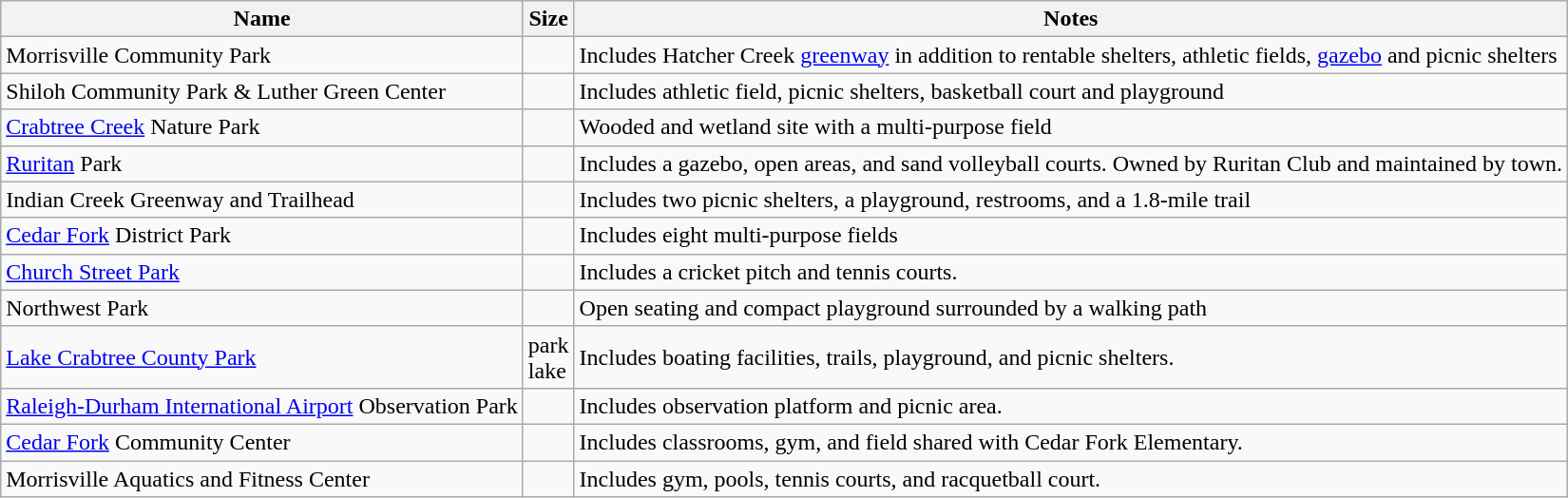<table class="wikitable sortable">
<tr>
<th>Name</th>
<th>Size</th>
<th>Notes</th>
</tr>
<tr>
<td>Morrisville Community Park</td>
<td></td>
<td>Includes Hatcher Creek <a href='#'>greenway</a> in addition to rentable shelters, athletic fields, <a href='#'>gazebo</a> and picnic shelters</td>
</tr>
<tr>
<td>Shiloh Community Park & Luther Green Center</td>
<td></td>
<td>Includes athletic field, picnic shelters, basketball court and playground</td>
</tr>
<tr>
<td><a href='#'>Crabtree Creek</a> Nature Park</td>
<td></td>
<td>Wooded and wetland site with a multi-purpose field</td>
</tr>
<tr>
<td><a href='#'>Ruritan</a> Park</td>
<td></td>
<td>Includes a gazebo, open areas, and sand volleyball courts. Owned by Ruritan Club and maintained by town.</td>
</tr>
<tr>
<td>Indian Creek Greenway and Trailhead</td>
<td></td>
<td>Includes two picnic shelters, a playground, restrooms, and a 1.8-mile trail</td>
</tr>
<tr>
<td><a href='#'>Cedar Fork</a> District Park</td>
<td></td>
<td>Includes eight multi-purpose fields</td>
</tr>
<tr>
<td><a href='#'>Church Street Park</a></td>
<td></td>
<td>Includes a cricket pitch and tennis courts.</td>
</tr>
<tr>
<td>Northwest Park</td>
<td></td>
<td>Open seating and compact playground surrounded by a walking path</td>
</tr>
<tr>
<td><a href='#'>Lake Crabtree County Park</a></td>
<td> park<br> lake</td>
<td>Includes boating facilities, trails, playground, and picnic shelters.</td>
</tr>
<tr>
<td><a href='#'>Raleigh-Durham International Airport</a> Observation Park</td>
<td></td>
<td>Includes observation platform and picnic area. </td>
</tr>
<tr>
<td><a href='#'>Cedar Fork</a> Community Center</td>
<td></td>
<td>Includes classrooms, gym, and field shared with Cedar Fork Elementary.</td>
</tr>
<tr>
<td>Morrisville Aquatics and Fitness Center</td>
<td></td>
<td>Includes gym, pools, tennis courts, and racquetball court.</td>
</tr>
</table>
